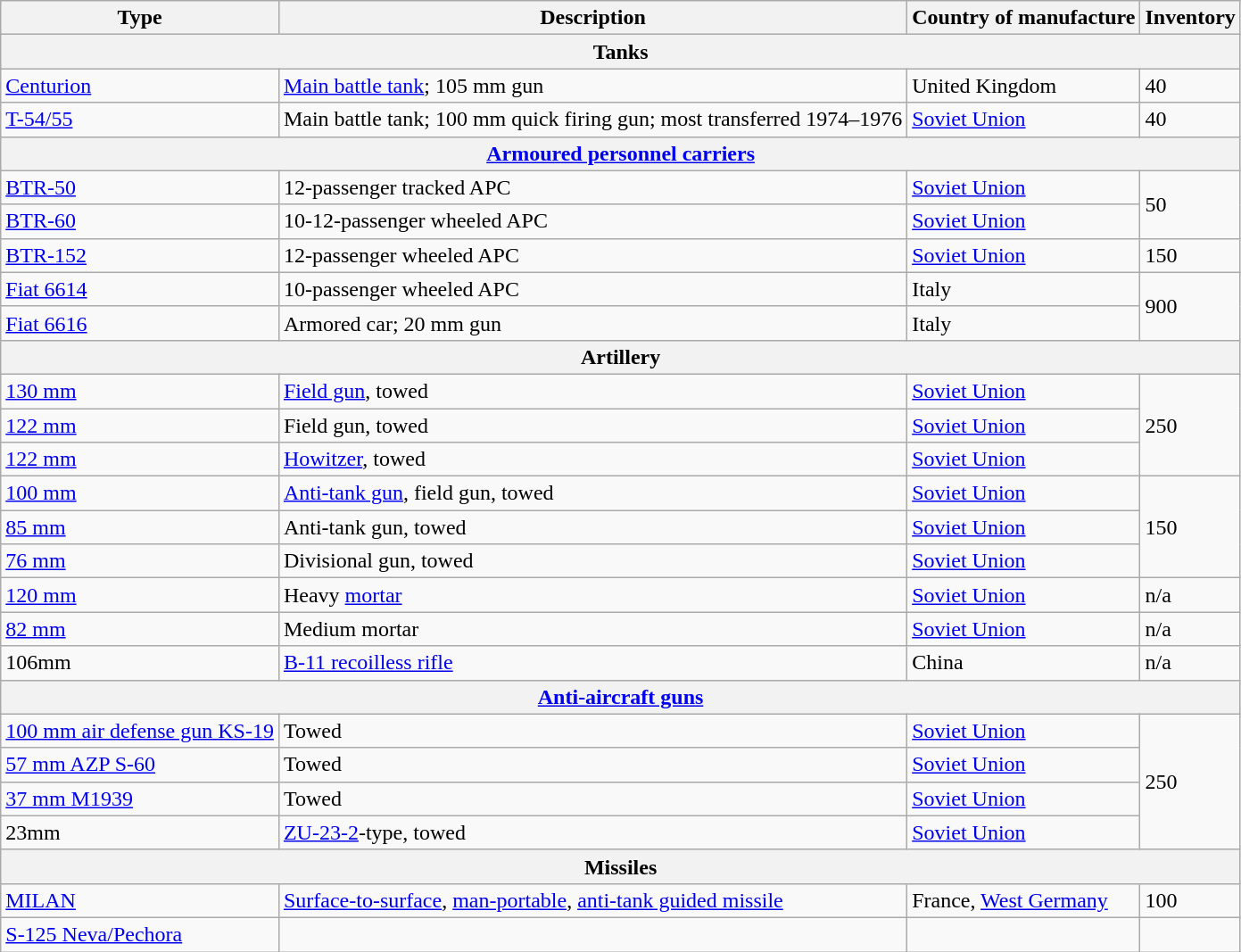<table class="wikitable">
<tr>
<th>Type</th>
<th>Description</th>
<th>Country of manufacture</th>
<th>Inventory</th>
</tr>
<tr>
<th colspan="4">Tanks</th>
</tr>
<tr>
<td><a href='#'>Centurion</a></td>
<td><a href='#'>Main battle tank</a>; 105 mm gun</td>
<td>United Kingdom</td>
<td>40</td>
</tr>
<tr>
<td><a href='#'>T-54/55</a></td>
<td>Main battle tank; 100 mm quick firing gun; most transferred 1974–1976</td>
<td><a href='#'>Soviet Union</a></td>
<td>40</td>
</tr>
<tr>
<th colspan="4"><a href='#'>Armoured personnel carriers</a></th>
</tr>
<tr>
<td><a href='#'>BTR-50</a></td>
<td>12-passenger tracked APC</td>
<td><a href='#'>Soviet Union</a></td>
<td rowspan="2">50</td>
</tr>
<tr>
<td><a href='#'>BTR-60</a></td>
<td>10-12-passenger wheeled APC</td>
<td><a href='#'>Soviet Union</a></td>
</tr>
<tr 800>
<td><a href='#'>BTR-152</a></td>
<td>12-passenger wheeled APC</td>
<td><a href='#'>Soviet Union</a></td>
<td>150</td>
</tr>
<tr>
<td><a href='#'>Fiat 6614</a></td>
<td>10-passenger wheeled APC</td>
<td>Italy</td>
<td rowspan="2">900</td>
</tr>
<tr>
<td><a href='#'>Fiat 6616</a></td>
<td>Armored car; 20 mm gun</td>
<td>Italy</td>
</tr>
<tr 800>
<th colspan="4">Artillery</th>
</tr>
<tr>
<td><a href='#'>130 mm</a></td>
<td><a href='#'>Field gun</a>, towed</td>
<td><a href='#'>Soviet Union</a></td>
<td rowspan="3">250</td>
</tr>
<tr>
<td><a href='#'>122 mm</a></td>
<td>Field gun, towed</td>
<td><a href='#'>Soviet Union</a></td>
</tr>
<tr>
<td><a href='#'>122 mm</a></td>
<td><a href='#'>Howitzer</a>, towed</td>
<td><a href='#'>Soviet Union</a></td>
</tr>
<tr>
<td><a href='#'>100 mm</a></td>
<td><a href='#'>Anti-tank gun</a>, field gun, towed</td>
<td><a href='#'>Soviet Union</a></td>
<td rowspan="3">150</td>
</tr>
<tr>
<td><a href='#'>85 mm</a></td>
<td>Anti-tank gun, towed</td>
<td><a href='#'>Soviet Union</a></td>
</tr>
<tr>
<td><a href='#'>76 mm</a></td>
<td>Divisional gun, towed</td>
<td><a href='#'>Soviet Union</a></td>
</tr>
<tr>
<td><a href='#'>120 mm</a></td>
<td>Heavy <a href='#'>mortar</a></td>
<td><a href='#'>Soviet Union</a></td>
<td>n/a</td>
</tr>
<tr>
<td><a href='#'>82 mm</a></td>
<td>Medium mortar</td>
<td><a href='#'>Soviet Union</a></td>
<td>n/a</td>
</tr>
<tr>
<td>106mm</td>
<td><a href='#'>B-11 recoilless rifle</a></td>
<td>China</td>
<td>n/a</td>
</tr>
<tr>
<th colspan="4"><a href='#'>Anti-aircraft guns</a></th>
</tr>
<tr>
<td><a href='#'>100 mm air defense gun KS-19</a></td>
<td>Towed</td>
<td><a href='#'>Soviet Union</a></td>
<td rowspan="4">250</td>
</tr>
<tr>
<td><a href='#'>57 mm AZP S-60</a></td>
<td>Towed</td>
<td><a href='#'>Soviet Union</a></td>
</tr>
<tr>
<td><a href='#'>37 mm M1939</a></td>
<td>Towed</td>
<td><a href='#'>Soviet Union</a></td>
</tr>
<tr>
<td>23mm</td>
<td><a href='#'>ZU-23-2</a>-type, towed</td>
<td><a href='#'>Soviet Union</a></td>
</tr>
<tr>
<th colspan="4">Missiles</th>
</tr>
<tr>
<td><a href='#'>MILAN</a></td>
<td><a href='#'>Surface-to-surface</a>, <a href='#'>man-portable</a>, <a href='#'>anti-tank guided missile</a></td>
<td>France, <a href='#'>West Germany</a></td>
<td>100</td>
</tr>
<tr>
<td><a href='#'>S-125 Neva/Pechora</a></td>
<td></td>
<td></td>
<td></td>
</tr>
</table>
